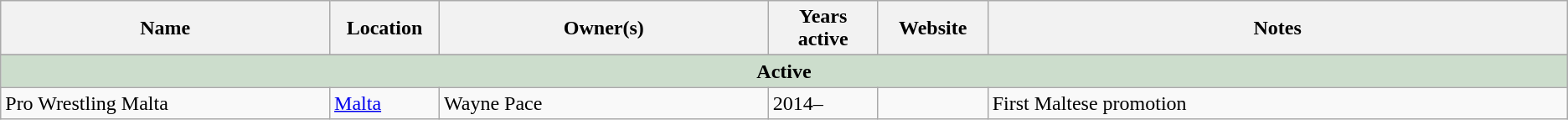<table class="wikitable sortable" style="text-align: left;">
<tr>
<th width="21%">Name</th>
<th width="7%">Location</th>
<th width="21%">Owner(s)</th>
<th width="7%">Years active</th>
<th width="7%">Website</th>
<th width="55%">Notes</th>
</tr>
<tr valign="top">
</tr>
<tr>
<td colspan=7 style="background: #ccddcc;" align=center><strong>Active</strong></td>
</tr>
<tr>
<td>Pro Wrestling Malta</td>
<td><a href='#'>Malta</a></td>
<td>Wayne Pace<br></td>
<td>2014–</td>
<td></td>
<td>First Maltese promotion</td>
</tr>
</table>
